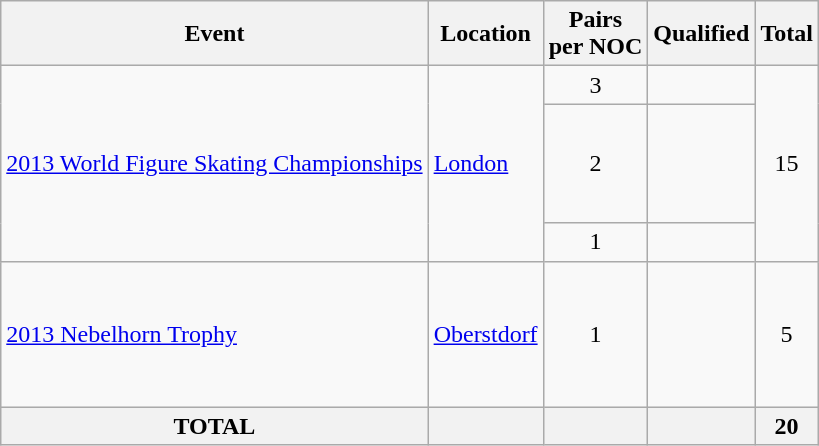<table class="wikitable">
<tr>
<th>Event</th>
<th>Location</th>
<th>Pairs <br> per NOC</th>
<th>Qualified</th>
<th>Total</th>
</tr>
<tr>
<td rowspan = 3><a href='#'>2013 World Figure Skating Championships</a></td>
<td rowspan = 3> <a href='#'>London</a></td>
<td align="center">3</td>
<td><br></td>
<td rowspan = 3 align="center">15</td>
</tr>
<tr>
<td align="center">2</td>
<td><br><br><s></s><br><br></td>
</tr>
<tr>
<td align="center">1</td>
<td></td>
</tr>
<tr>
<td><a href='#'>2013 Nebelhorn Trophy</a></td>
<td> <a href='#'>Oberstdorf</a></td>
<td align="center">1</td>
<td><br><br><s></s><br><br><br></td>
<td rowspan = 1 align="center">5</td>
</tr>
<tr>
<th>TOTAL</th>
<th></th>
<th></th>
<th></th>
<th>20</th>
</tr>
</table>
